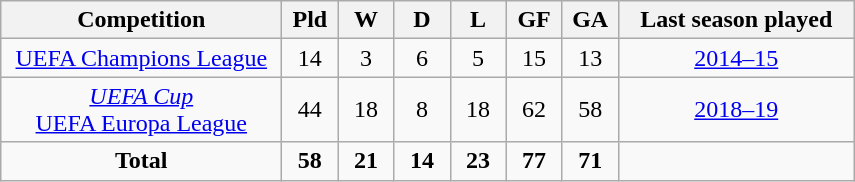<table class="wikitable" style="text-align: center;">
<tr>
<th width="180">Competition</th>
<th width="30">Pld</th>
<th width="30">W</th>
<th width="30">D</th>
<th width="30">L</th>
<th width="30">GF</th>
<th width="30">GA</th>
<th width="150">Last season played</th>
</tr>
<tr>
<td><a href='#'>UEFA Champions League</a></td>
<td>14</td>
<td>3</td>
<td>6</td>
<td>5</td>
<td>15</td>
<td>13</td>
<td><a href='#'>2014–15</a></td>
</tr>
<tr>
<td><a href='#'><em>UEFA Cup</em> <br> UEFA Europa League</a></td>
<td>44</td>
<td>18</td>
<td>8</td>
<td>18</td>
<td>62</td>
<td>58</td>
<td><a href='#'>2018–19</a></td>
</tr>
<tr>
<td><strong>Total</strong></td>
<td><strong>58</strong></td>
<td><strong>21</strong></td>
<td><strong>14</strong></td>
<td><strong>23</strong></td>
<td><strong>77</strong></td>
<td><strong>71</strong></td>
</tr>
</table>
